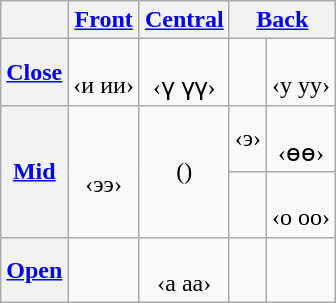<table class="wikitable" style=text-align:center>
<tr>
<th></th>
<th><a href='#'>Front</a></th>
<th><a href='#'>Central</a></th>
<th colspan="2"><a href='#'>Back</a></th>
</tr>
<tr>
<th><a href='#'>Close</a></th>
<td> <br>‹и ии›</td>
<td> <br>‹ү үү›</td>
<td></td>
<td> <br>‹у уу›</td>
</tr>
<tr>
<th rowspan="2"><a href='#'>Mid</a></th>
<td rowspan="2"><br>‹ээ›</td>
<td rowspan="2">()</td>
<td> ‹э›</td>
<td><br>‹өө›</td>
</tr>
<tr>
<td></td>
<td> <br>‹о оо›</td>
</tr>
<tr>
<th><a href='#'>Open</a></th>
<td></td>
<td> <br>‹а аа›</td>
<td></td>
<td></td>
</tr>
</table>
